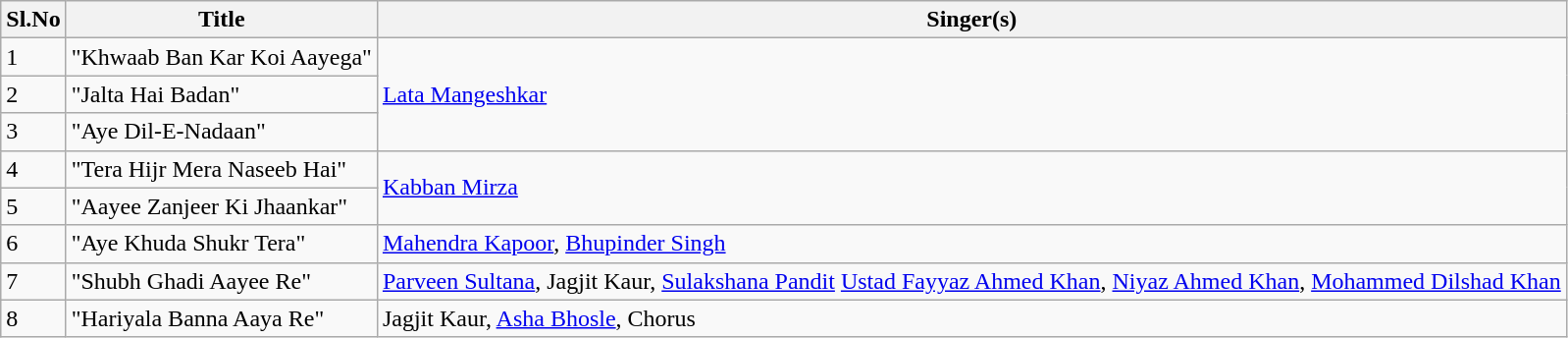<table class="wikitable">
<tr>
<th>Sl.No</th>
<th>Title</th>
<th>Singer(s)</th>
</tr>
<tr>
<td>1</td>
<td>"Khwaab Ban Kar Koi Aayega"</td>
<td rowspan="3"><a href='#'>Lata Mangeshkar</a></td>
</tr>
<tr>
<td>2</td>
<td>"Jalta Hai Badan"</td>
</tr>
<tr>
<td>3</td>
<td>"Aye Dil-E-Nadaan"</td>
</tr>
<tr>
<td>4</td>
<td>"Tera Hijr Mera Naseeb Hai"</td>
<td rowspan="2"><a href='#'>Kabban Mirza</a></td>
</tr>
<tr>
<td>5</td>
<td>"Aayee Zanjeer Ki Jhaankar"</td>
</tr>
<tr>
<td>6</td>
<td>"Aye Khuda Shukr Tera"</td>
<td><a href='#'>Mahendra Kapoor</a>, <a href='#'>Bhupinder Singh</a></td>
</tr>
<tr>
<td>7</td>
<td>"Shubh Ghadi Aayee Re"</td>
<td><a href='#'>Parveen Sultana</a>, Jagjit Kaur, <a href='#'>Sulakshana Pandit</a> <a href='#'>Ustad Fayyaz Ahmed Khan</a>, <a href='#'>Niyaz Ahmed Khan</a>, <a href='#'>Mohammed Dilshad Khan</a></td>
</tr>
<tr>
<td>8</td>
<td>"Hariyala Banna Aaya Re"</td>
<td>Jagjit Kaur, <a href='#'>Asha Bhosle</a>, Chorus</td>
</tr>
</table>
